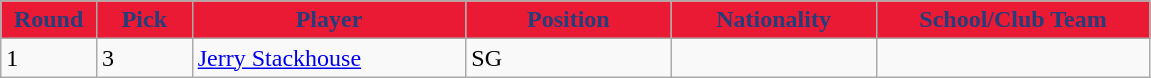<table class="wikitable sortable sortable">
<tr>
<th style="background:#eb1a34; color:#243d7b; width:7%;">Round</th>
<th style="background:#eb1a34; color:#243d7b; width:7%;">Pick</th>
<th style="background:#eb1a34; color:#243d7b; width:20%;">Player</th>
<th style="background:#eb1a34; color:#243d7b; width:15%;">Position</th>
<th style="background:#eb1a34; color:#243d7b; width:15%;">Nationality</th>
<th style="background:#eb1a34; color:#243d7b; width:20%;">School/Club Team</th>
</tr>
<tr>
<td>1</td>
<td>3</td>
<td><a href='#'>Jerry Stackhouse</a></td>
<td>SG</td>
<td></td>
<td></td>
</tr>
</table>
